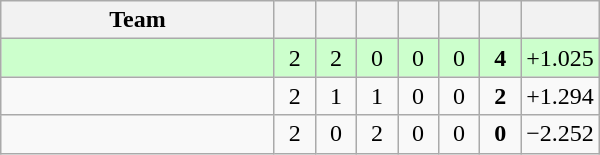<table class="wikitable" style="text-align:center;">
<tr>
<th width=175>Team</th>
<th style="width:20px;"></th>
<th style="width:20px;"></th>
<th style="width:20px;"></th>
<th style="width:20px;"></th>
<th style="width:20px;"></th>
<th style="width:20px;"></th>
<th style="width:20px;"></th>
</tr>
<tr style="background:#cfc">
<td style="text-align:left;"></td>
<td>2</td>
<td>2</td>
<td>0</td>
<td>0</td>
<td>0</td>
<td><strong>4</strong></td>
<td>+1.025</td>
</tr>
<tr>
<td style="text-align:left;"></td>
<td>2</td>
<td>1</td>
<td>1</td>
<td>0</td>
<td>0</td>
<td><strong>2</strong></td>
<td>+1.294</td>
</tr>
<tr>
<td style="text-align:left;"></td>
<td>2</td>
<td>0</td>
<td>2</td>
<td>0</td>
<td>0</td>
<td><strong>0</strong></td>
<td>−2.252</td>
</tr>
</table>
